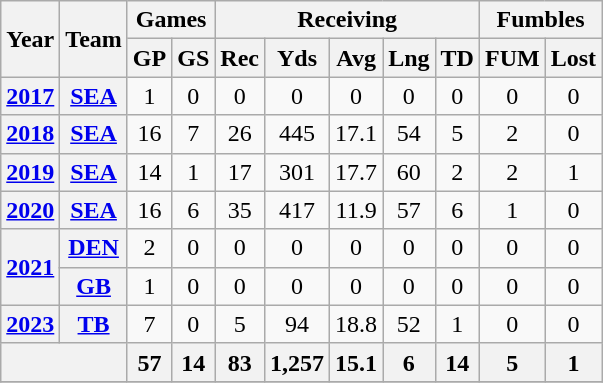<table class="wikitable" style="text-align: center;">
<tr>
<th rowspan="2">Year</th>
<th rowspan="2">Team</th>
<th colspan="2">Games</th>
<th colspan="5">Receiving</th>
<th colspan="2">Fumbles</th>
</tr>
<tr>
<th>GP</th>
<th>GS</th>
<th>Rec</th>
<th>Yds</th>
<th>Avg</th>
<th>Lng</th>
<th>TD</th>
<th>FUM</th>
<th>Lost</th>
</tr>
<tr>
<th><a href='#'>2017</a></th>
<th><a href='#'>SEA</a></th>
<td>1</td>
<td>0</td>
<td>0</td>
<td>0</td>
<td>0</td>
<td>0</td>
<td>0</td>
<td>0</td>
<td>0</td>
</tr>
<tr>
<th><a href='#'>2018</a></th>
<th><a href='#'>SEA</a></th>
<td>16</td>
<td>7</td>
<td>26</td>
<td>445</td>
<td>17.1</td>
<td>54</td>
<td>5</td>
<td>2</td>
<td>0</td>
</tr>
<tr>
<th><a href='#'>2019</a></th>
<th><a href='#'>SEA</a></th>
<td>14</td>
<td>1</td>
<td>17</td>
<td>301</td>
<td>17.7</td>
<td>60</td>
<td>2</td>
<td>2</td>
<td>1</td>
</tr>
<tr>
<th><a href='#'>2020</a></th>
<th><a href='#'>SEA</a></th>
<td>16</td>
<td>6</td>
<td>35</td>
<td>417</td>
<td>11.9</td>
<td>57</td>
<td>6</td>
<td>1</td>
<td>0</td>
</tr>
<tr>
<th rowspan=2><a href='#'>2021</a></th>
<th><a href='#'>DEN</a></th>
<td>2</td>
<td>0</td>
<td>0</td>
<td>0</td>
<td>0</td>
<td>0</td>
<td>0</td>
<td>0</td>
<td>0</td>
</tr>
<tr>
<th><a href='#'>GB</a></th>
<td>1</td>
<td>0</td>
<td>0</td>
<td>0</td>
<td>0</td>
<td>0</td>
<td>0</td>
<td>0</td>
<td>0</td>
</tr>
<tr>
<th><a href='#'>2023</a></th>
<th><a href='#'>TB</a></th>
<td>7</td>
<td>0</td>
<td>5</td>
<td>94</td>
<td>18.8</td>
<td>52</td>
<td>1</td>
<td>0</td>
<td>0</td>
</tr>
<tr>
<th colspan="2"></th>
<th>57</th>
<th>14</th>
<th>83</th>
<th>1,257</th>
<th>15.1</th>
<th>6</th>
<th>14</th>
<th>5</th>
<th>1</th>
</tr>
<tr>
</tr>
</table>
